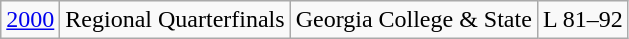<table class="wikitable">
<tr align="center">
<td><a href='#'>2000</a></td>
<td>Regional Quarterfinals</td>
<td>Georgia College & State</td>
<td>L 81–92</td>
</tr>
</table>
